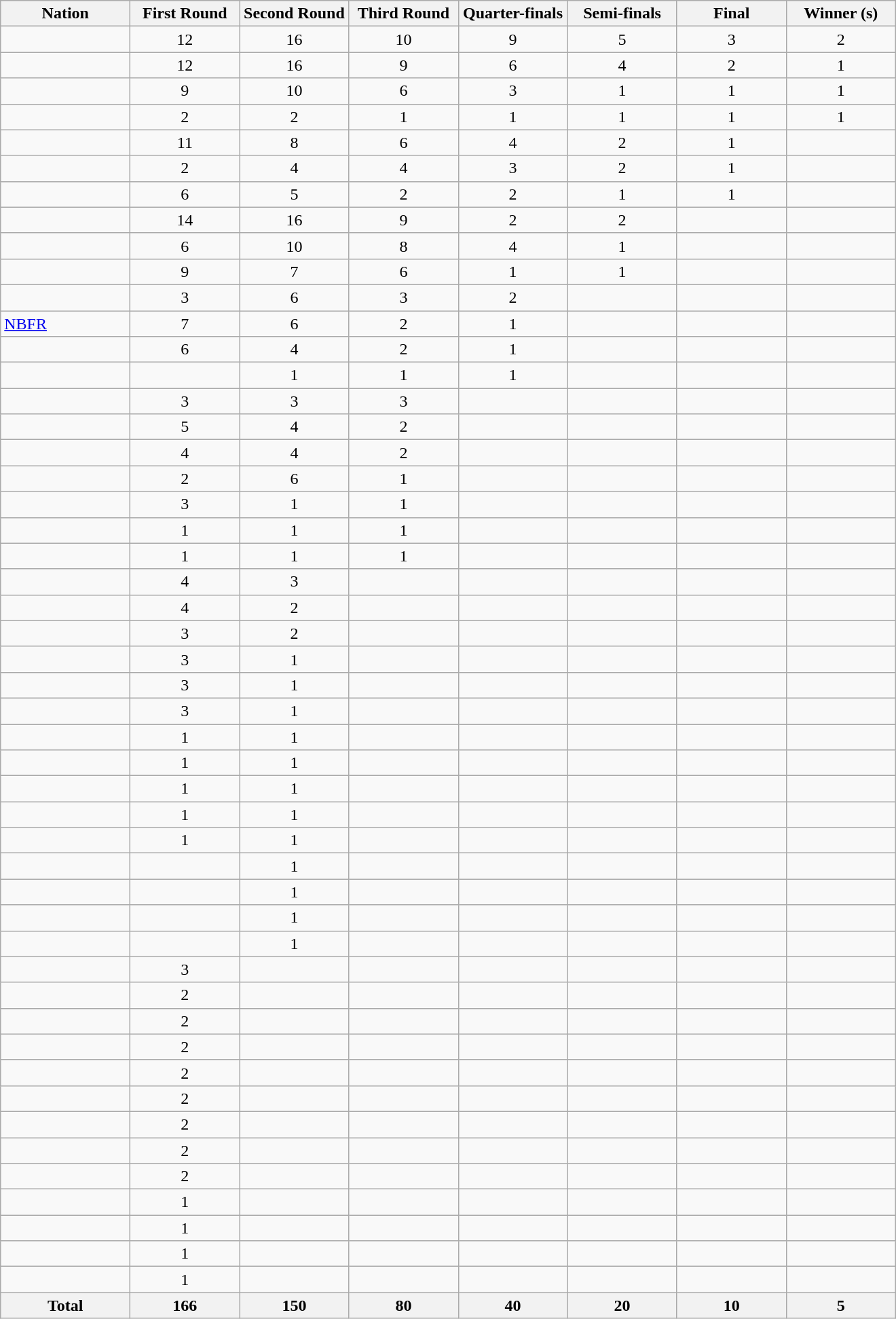<table class="sortable wikitable" style="text-align:center">
<tr>
<th width="120">Nation</th>
<th width="100">First Round</th>
<th width="100">Second Round</th>
<th width="100">Third Round</th>
<th width="100">Quarter-finals</th>
<th width="100">Semi-finals</th>
<th width="100">Final</th>
<th width="100">Winner (s)</th>
</tr>
<tr>
<td align="left"></td>
<td>12</td>
<td>16</td>
<td>10</td>
<td>9</td>
<td>5</td>
<td>3</td>
<td>2</td>
</tr>
<tr>
<td align="left"></td>
<td>12</td>
<td>16</td>
<td>9</td>
<td>6</td>
<td>4</td>
<td>2</td>
<td>1</td>
</tr>
<tr>
<td align="left"></td>
<td>9</td>
<td>10</td>
<td>6</td>
<td>3</td>
<td>1</td>
<td>1</td>
<td>1</td>
</tr>
<tr>
<td align="left"></td>
<td>2</td>
<td>2</td>
<td>1</td>
<td>1</td>
<td>1</td>
<td>1</td>
<td>1</td>
</tr>
<tr>
<td align="left"></td>
<td>11</td>
<td>8</td>
<td>6</td>
<td>4</td>
<td>2</td>
<td>1</td>
<td></td>
</tr>
<tr>
<td align="left"></td>
<td>2</td>
<td>4</td>
<td>4</td>
<td>3</td>
<td>2</td>
<td>1</td>
<td></td>
</tr>
<tr>
<td align="left"></td>
<td>6</td>
<td>5</td>
<td>2</td>
<td>2</td>
<td>1</td>
<td>1</td>
<td></td>
</tr>
<tr>
<td align="left"></td>
<td>14</td>
<td>16</td>
<td>9</td>
<td>2</td>
<td>2</td>
<td></td>
<td></td>
</tr>
<tr>
<td align="left"></td>
<td>6</td>
<td>10</td>
<td>8</td>
<td>4</td>
<td>1</td>
<td></td>
<td></td>
</tr>
<tr>
<td align="left"></td>
<td>9</td>
<td>7</td>
<td>6</td>
<td>1</td>
<td>1</td>
<td></td>
<td></td>
</tr>
<tr>
<td align="left"></td>
<td>3</td>
<td>6</td>
<td>3</td>
<td>2</td>
<td></td>
<td></td>
<td></td>
</tr>
<tr>
<td align="left"> <a href='#'>NBFR</a></td>
<td>7</td>
<td>6</td>
<td>2</td>
<td>1</td>
<td></td>
<td></td>
<td></td>
</tr>
<tr>
<td align="left"></td>
<td>6</td>
<td>4</td>
<td>2</td>
<td>1</td>
<td></td>
<td></td>
<td></td>
</tr>
<tr>
<td align="left"></td>
<td></td>
<td>1</td>
<td>1</td>
<td>1</td>
<td></td>
<td></td>
<td></td>
</tr>
<tr>
<td align="left"></td>
<td>3</td>
<td>3</td>
<td>3</td>
<td></td>
<td></td>
<td></td>
<td></td>
</tr>
<tr>
<td align="left"></td>
<td>5</td>
<td>4</td>
<td>2</td>
<td></td>
<td></td>
<td></td>
<td></td>
</tr>
<tr>
<td align="left"></td>
<td>4</td>
<td>4</td>
<td>2</td>
<td></td>
<td></td>
<td></td>
<td></td>
</tr>
<tr>
<td align="left"></td>
<td>2</td>
<td>6</td>
<td>1</td>
<td></td>
<td></td>
<td></td>
<td></td>
</tr>
<tr>
<td align="left"></td>
<td>3</td>
<td>1</td>
<td>1</td>
<td></td>
<td></td>
<td></td>
<td></td>
</tr>
<tr>
<td align="left"></td>
<td>1</td>
<td>1</td>
<td>1</td>
<td></td>
<td></td>
<td></td>
<td></td>
</tr>
<tr>
<td align="left"></td>
<td>1</td>
<td>1</td>
<td>1</td>
<td></td>
<td></td>
<td></td>
<td></td>
</tr>
<tr>
<td align="left"></td>
<td>4</td>
<td>3</td>
<td></td>
<td></td>
<td></td>
<td></td>
<td></td>
</tr>
<tr>
<td align="left"></td>
<td>4</td>
<td>2</td>
<td></td>
<td></td>
<td></td>
<td></td>
<td></td>
</tr>
<tr>
<td align="left"></td>
<td>3</td>
<td>2</td>
<td></td>
<td></td>
<td></td>
<td></td>
<td></td>
</tr>
<tr>
<td align="left"></td>
<td>3</td>
<td>1</td>
<td></td>
<td></td>
<td></td>
<td></td>
<td></td>
</tr>
<tr>
<td align="left"></td>
<td>3</td>
<td>1</td>
<td></td>
<td></td>
<td></td>
<td></td>
<td></td>
</tr>
<tr>
<td align="left"></td>
<td>3</td>
<td>1</td>
<td></td>
<td></td>
<td></td>
<td></td>
<td></td>
</tr>
<tr>
<td align="left"></td>
<td>1</td>
<td>1</td>
<td></td>
<td></td>
<td></td>
<td></td>
<td></td>
</tr>
<tr>
<td align="left"></td>
<td>1</td>
<td>1</td>
<td></td>
<td></td>
<td></td>
<td></td>
<td></td>
</tr>
<tr>
<td align="left"></td>
<td>1</td>
<td>1</td>
<td></td>
<td></td>
<td></td>
<td></td>
<td></td>
</tr>
<tr>
<td align="left"></td>
<td>1</td>
<td>1</td>
<td></td>
<td></td>
<td></td>
<td></td>
<td></td>
</tr>
<tr>
<td align="left"></td>
<td>1</td>
<td>1</td>
<td></td>
<td></td>
<td></td>
<td></td>
<td></td>
</tr>
<tr>
<td align="left"></td>
<td></td>
<td>1</td>
<td></td>
<td></td>
<td></td>
<td></td>
<td></td>
</tr>
<tr>
<td align="left"></td>
<td></td>
<td>1</td>
<td></td>
<td></td>
<td></td>
<td></td>
<td></td>
</tr>
<tr>
<td align="left"></td>
<td></td>
<td>1</td>
<td></td>
<td></td>
<td></td>
<td></td>
<td></td>
</tr>
<tr>
<td align="left"></td>
<td></td>
<td>1</td>
<td></td>
<td></td>
<td></td>
<td></td>
<td></td>
</tr>
<tr>
<td align="left"></td>
<td>3</td>
<td></td>
<td></td>
<td></td>
<td></td>
<td></td>
<td></td>
</tr>
<tr>
<td align="left"></td>
<td>2</td>
<td></td>
<td></td>
<td></td>
<td></td>
<td></td>
<td></td>
</tr>
<tr>
<td align="left"></td>
<td>2</td>
<td></td>
<td></td>
<td></td>
<td></td>
<td></td>
<td></td>
</tr>
<tr>
<td align="left"></td>
<td>2</td>
<td></td>
<td></td>
<td></td>
<td></td>
<td></td>
<td></td>
</tr>
<tr>
<td align="left"></td>
<td>2</td>
<td></td>
<td></td>
<td></td>
<td></td>
<td></td>
<td></td>
</tr>
<tr>
<td align="left"></td>
<td>2</td>
<td></td>
<td></td>
<td></td>
<td></td>
<td></td>
<td></td>
</tr>
<tr>
<td align="left"></td>
<td>2</td>
<td></td>
<td></td>
<td></td>
<td></td>
<td></td>
<td></td>
</tr>
<tr>
<td align="left"></td>
<td>2</td>
<td></td>
<td></td>
<td></td>
<td></td>
<td></td>
<td></td>
</tr>
<tr>
<td align="left"></td>
<td>2</td>
<td></td>
<td></td>
<td></td>
<td></td>
<td></td>
<td></td>
</tr>
<tr>
<td align="left"></td>
<td>1</td>
<td></td>
<td></td>
<td></td>
<td></td>
<td></td>
<td></td>
</tr>
<tr>
<td align="left"></td>
<td>1</td>
<td></td>
<td></td>
<td></td>
<td></td>
<td></td>
<td></td>
</tr>
<tr>
<td align="left"></td>
<td>1</td>
<td></td>
<td></td>
<td></td>
<td></td>
<td></td>
<td></td>
</tr>
<tr>
<td align="left"></td>
<td>1</td>
<td></td>
<td></td>
<td></td>
<td></td>
<td></td>
<td></td>
</tr>
<tr>
<th>Total</th>
<th>166</th>
<th>150</th>
<th>80</th>
<th>40</th>
<th>20</th>
<th>10</th>
<th>5</th>
</tr>
</table>
